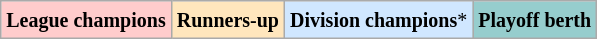<table class="wikitable">
<tr>
<td bgcolor="#FFCCCC"><small><strong>League champions</strong></small></td>
<td bgcolor="#FFE6BD"><small><strong>Runners-up</strong></small></td>
<td bgcolor="#D0E7FF"><small><strong>Division champions</strong>*</small></td>
<td bgcolor="#96CDCD"><small><strong>Playoff berth</strong></small></td>
</tr>
</table>
